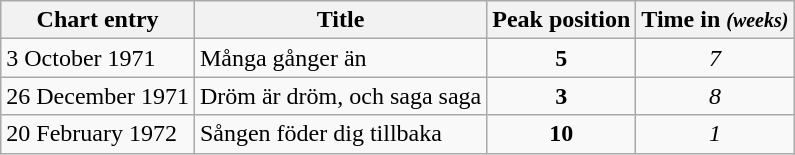<table class="wikitable">
<tr>
<th>Chart entry</th>
<th>Title</th>
<th>Peak position</th>
<th>Time in <small><em>(weeks)</em></small></th>
</tr>
<tr>
<td>3 October 1971</td>
<td>Många gånger än</td>
<td style="text-align:center;"><strong>5</strong></td>
<td style="text-align:center;"><em>7</em></td>
</tr>
<tr>
<td>26 December 1971</td>
<td>Dröm är dröm, och saga saga</td>
<td style="text-align:center;"><strong>3</strong></td>
<td style="text-align:center;"><em>8</em></td>
</tr>
<tr>
<td>20 February 1972</td>
<td>Sången föder dig tillbaka</td>
<td style="text-align:center;"><strong>10</strong></td>
<td style="text-align:center;"><em>1</em></td>
</tr>
</table>
